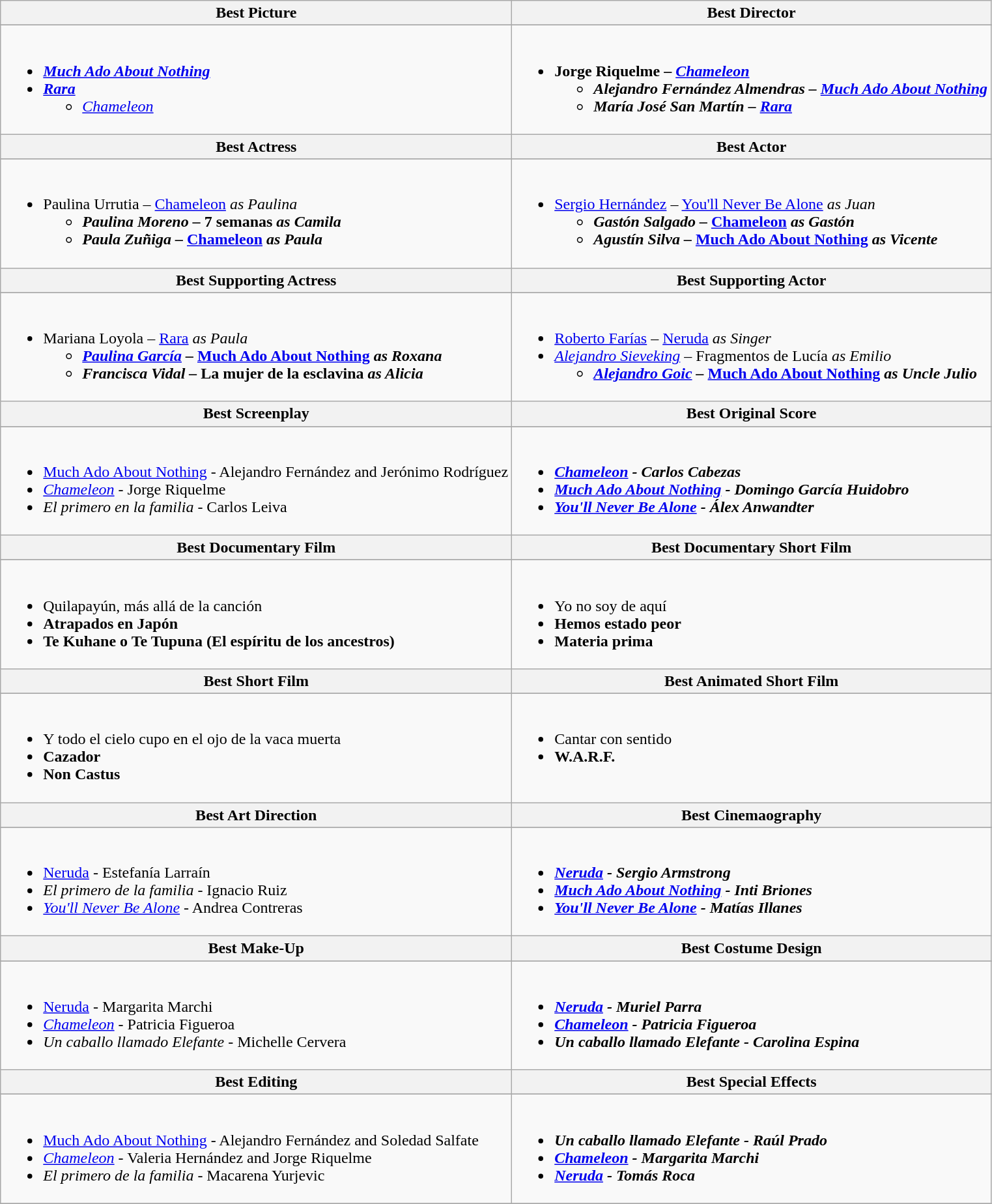<table class=wikitable style="width="100%">
<tr>
<th style="width="50%">Best Picture</th>
<th style="width="50%">Best Director</th>
</tr>
<tr>
</tr>
<tr>
<td valign="top"><br><ul><li><strong><em><a href='#'>Much Ado About Nothing</a></em></strong></li><li><strong><em><a href='#'>Rara</a></em></strong><ul><li><em><a href='#'>Chameleon</a></em></li></ul></li></ul></td>
<td valign="top"><br><ul><li><strong>Jorge Riquelme – <em><a href='#'>Chameleon</a><strong><em><ul><li>Alejandro Fernández Almendras – </em><a href='#'>Much Ado About Nothing</a><em></li><li>María José San Martín – </em><a href='#'>Rara</a><em></li></ul></li></ul></td>
</tr>
<tr>
<th style="width="50%">Best Actress</th>
<th style="width="50%">Best Actor</th>
</tr>
<tr>
</tr>
<tr>
<td valign="top"><br><ul><li></strong>Paulina Urrutia – </em><a href='#'>Chameleon</a><em> as Paulina<strong><ul><li>Paulina Moreno – </em>7 semanas<em> as Camila</li><li>Paula Zuñiga – </em><a href='#'>Chameleon</a><em> as Paula</li></ul></li></ul></td>
<td valign="top"><br><ul><li></strong><a href='#'>Sergio Hernández</a> – </em><a href='#'>You'll Never Be Alone</a><em> as Juan<strong><ul><li>Gastón Salgado – </em><a href='#'>Chameleon</a><em> as Gastón</li><li>Agustín Silva – </em><a href='#'>Much Ado About Nothing</a><em> as Vicente</li></ul></li></ul></td>
</tr>
<tr>
<th style="width="50%">Best Supporting Actress</th>
<th style="width="50%">Best Supporting Actor</th>
</tr>
<tr>
</tr>
<tr>
<td valign="top"><br><ul><li></strong>Mariana Loyola – </em><a href='#'>Rara</a><em> as Paula<strong><ul><li><a href='#'>Paulina García</a> – </em><a href='#'>Much Ado About Nothing</a><em> as Roxana</li><li>Francisca Vidal – </em>La mujer de la esclavina<em> as Alicia</li></ul></li></ul></td>
<td valign="top"><br><ul><li></strong><a href='#'>Roberto Farías</a> – </em><a href='#'>Neruda</a><em> as Singer<strong></li><li></strong><a href='#'>Alejandro Sieveking</a> – </em>Fragmentos de Lucía<em> as Emilio<strong><ul><li><a href='#'>Alejandro Goic</a> – </em><a href='#'>Much Ado About Nothing</a><em> as Uncle Julio</li></ul></li></ul></td>
</tr>
<tr>
<th style="width="50%">Best Screenplay</th>
<th style="width="50%">Best Original Score</th>
</tr>
<tr>
</tr>
<tr>
<td valign="top"><br><ul><li></em></strong><a href='#'>Much Ado About Nothing</a></em> - Alejandro Fernández and Jerónimo Rodríguez</strong></li><li><em><a href='#'>Chameleon</a></em> - Jorge Riquelme</li><li><em>El primero en la familia</em> - Carlos Leiva</li></ul></td>
<td valign="top"><br><ul><li><strong><em><a href='#'>Chameleon</a><em> - Carlos Cabezas<strong></li><li></em><a href='#'>Much Ado About Nothing</a><em> - Domingo García Huidobro</li><li></em><a href='#'>You'll Never Be Alone</a><em> - Álex Anwandter</li></ul></td>
</tr>
<tr>
<th style="width="50%">Best Documentary Film</th>
<th style="width="50%">Best Documentary Short Film</th>
</tr>
<tr>
</tr>
<tr>
<td valign="top"><br><ul><li></em></strong>Quilapayún, más allá de la canción<strong><em></li><li></em>Atrapados en Japón<em></li><li></em>Te Kuhane o Te Tupuna (El espíritu de los ancestros)<em></li></ul></td>
<td valign="top"><br><ul><li></em></strong>Yo no soy de aquí<strong><em></li><li></em>Hemos estado peor<em></li><li></em>Materia prima<em></li></ul></td>
</tr>
<tr>
<th style="width="50%">Best Short Film</th>
<th style="width="50%">Best Animated Short Film</th>
</tr>
<tr>
</tr>
<tr>
<td valign="top"><br><ul><li></em></strong>Y todo el cielo cupo en el ojo de la vaca muerta<strong><em></li><li></em>Cazador<em></li><li></em>Non Castus<em></li></ul></td>
<td valign="top"><br><ul><li></em></strong>Cantar con sentido<strong><em></li><li></em>W.A.R.F.<em></li></ul></td>
</tr>
<tr>
<th style="width="50%">Best Art Direction</th>
<th style="width="50%">Best Cinemaography</th>
</tr>
<tr>
</tr>
<tr>
<td valign="top"><br><ul><li></em></strong><a href='#'>Neruda</a></em> - Estefanía Larraín</strong></li><li><em>El primero de la familia</em> - Ignacio Ruiz</li><li><em><a href='#'>You'll Never Be Alone</a></em> - Andrea Contreras</li></ul></td>
<td valign="top"><br><ul><li><strong><em><a href='#'>Neruda</a><em> - Sergio Armstrong<strong></li><li></em><a href='#'>Much Ado About Nothing</a><em> - Inti Briones</li><li></em><a href='#'>You'll Never Be Alone</a><em> - Matías Illanes</li></ul></td>
</tr>
<tr>
<th style="width="50%">Best Make-Up</th>
<th style="width="50%">Best Costume Design</th>
</tr>
<tr>
</tr>
<tr>
<td valign="top"><br><ul><li></em></strong><a href='#'>Neruda</a></em> - Margarita Marchi</strong></li><li><em><a href='#'>Chameleon</a></em> - Patricia Figueroa</li><li><em>Un caballo llamado Elefante</em> - Michelle Cervera</li></ul></td>
<td valign="top"><br><ul><li><strong><em><a href='#'>Neruda</a><em> - Muriel Parra<strong></li><li></em><a href='#'>Chameleon</a><em> - Patricia Figueroa</li><li></em>Un caballo llamado Elefante<em> - Carolina Espina</li></ul></td>
</tr>
<tr>
<th style="width="50%">Best Editing</th>
<th style="width="50%">Best Special Effects</th>
</tr>
<tr>
</tr>
<tr>
<td valign="top"><br><ul><li></em></strong><a href='#'>Much Ado About Nothing</a></em> - Alejandro Fernández and Soledad Salfate</strong></li><li><em><a href='#'>Chameleon</a></em> -  Valeria Hernández and Jorge Riquelme</li><li><em>El primero de la familia</em> - Macarena Yurjevic</li></ul></td>
<td valign="top"><br><ul><li><strong><em>Un caballo llamado Elefante<em> - Raúl Prado<strong></li><li></em><a href='#'>Chameleon</a><em> - Margarita Marchi</li><li></em><a href='#'>Neruda</a><em> - Tomás Roca</li></ul></td>
</tr>
<tr>
</tr>
</table>
